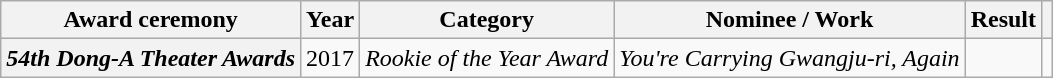<table class="wikitable plainrowheaders sortable">
<tr>
<th scope="col">Award ceremony</th>
<th scope="col">Year</th>
<th scope="col">Category</th>
<th scope="col">Nominee / Work</th>
<th scope="col">Result</th>
<th scope="col" class="unsortable"></th>
</tr>
<tr>
<th scope="row"><em>54th Dong-A Theater Awards</em></th>
<td>2017</td>
<td><em>Rookie of the Year Award</em></td>
<td><em>You're Carrying Gwangju-ri, Again</em></td>
<td></td>
<td></td>
</tr>
</table>
